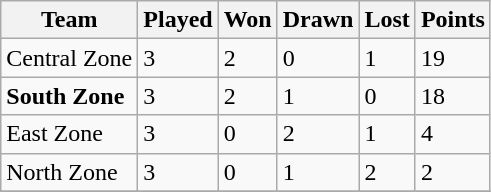<table class="wikitable">
<tr>
<th>Team</th>
<th>Played</th>
<th>Won</th>
<th>Drawn</th>
<th>Lost</th>
<th>Points</th>
</tr>
<tr>
<td>Central Zone</td>
<td>3</td>
<td>2</td>
<td>0</td>
<td>1</td>
<td>19</td>
</tr>
<tr>
<td><strong>South Zone</strong></td>
<td>3</td>
<td>2</td>
<td>1</td>
<td>0</td>
<td>18</td>
</tr>
<tr>
<td>East Zone</td>
<td>3</td>
<td>0</td>
<td>2</td>
<td>1</td>
<td>4</td>
</tr>
<tr>
<td>North Zone</td>
<td>3</td>
<td>0</td>
<td>1</td>
<td>2</td>
<td>2</td>
</tr>
<tr>
</tr>
</table>
